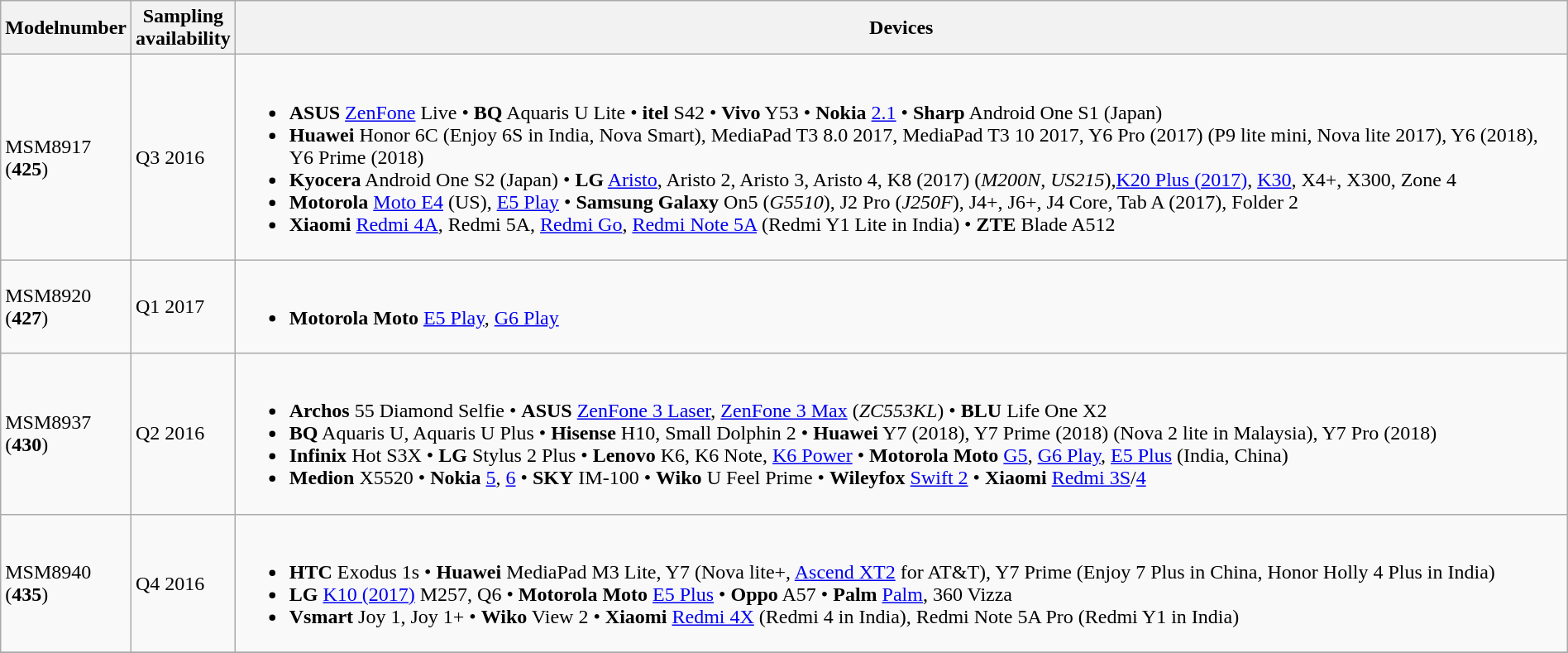<table class="wikitable" style="width:100%">
<tr>
<th>Modelnumber</th>
<th>Sampling<br>availability</th>
<th>Devices</th>
</tr>
<tr>
<td>MSM8917 <br>(<strong>425</strong>)</td>
<td>Q3 2016</td>
<td><br><ul><li><strong>ASUS</strong> <a href='#'>ZenFone</a> Live • <strong>BQ</strong> Aquaris U Lite • <strong>itel</strong> S42 • <strong>Vivo</strong> Y53 • <strong>Nokia</strong> <a href='#'>2.1</a> • <strong>Sharp</strong> Android One S1 (Japan)</li><li><strong>Huawei</strong> Honor 6C (Enjoy 6S in India, Nova Smart), MediaPad T3 8.0 2017, MediaPad T3 10 2017, Y6 Pro (2017) (P9 lite mini, Nova lite 2017), Y6 (2018), Y6 Prime (2018)</li><li><strong>Kyocera</strong> Android One S2 (Japan) • <strong>LG</strong> <a href='#'>Aristo</a>, Aristo 2, Aristo 3, Aristo 4, K8 (2017) (<em>M200N, US215</em>),<a href='#'>K20 Plus (2017)</a>, <a href='#'>K30</a>, X4+, X300, Zone 4</li><li><strong>Motorola</strong> <a href='#'>Moto E4</a> (US), <a href='#'>E5 Play</a> • <strong>Samsung Galaxy</strong> On5 (<em>G5510</em>), J2 Pro (<em>J250F</em>), J4+, J6+, J4 Core, Tab A (2017), Folder 2</li><li><strong>Xiaomi</strong> <a href='#'>Redmi 4A</a>, Redmi 5A, <a href='#'>Redmi Go</a>, <a href='#'>Redmi Note 5A</a> (Redmi Y1 Lite in India) • <strong>ZTE</strong> Blade A512</li></ul></td>
</tr>
<tr>
<td>MSM8920 <br>(<strong>427</strong>)</td>
<td>Q1 2017</td>
<td><br><ul><li><strong>Motorola Moto</strong> <a href='#'>E5 Play</a>, <a href='#'>G6 Play</a></li></ul></td>
</tr>
<tr>
<td>MSM8937 <br>(<strong>430</strong>)</td>
<td>Q2 2016</td>
<td><br><ul><li><strong>Archos</strong> 55 Diamond Selfie • <strong>ASUS</strong> <a href='#'>ZenFone 3 Laser</a>, <a href='#'>ZenFone 3 Max</a> (<em>ZC553KL</em>) • <strong>BLU</strong> Life One X2</li><li><strong>BQ</strong> Aquaris U, Aquaris U Plus • <strong>Hisense</strong> H10, Small Dolphin 2 • <strong>Huawei</strong> Y7 (2018), Y7 Prime (2018) (Nova 2 lite in Malaysia), Y7 Pro (2018)</li><li><strong>Infinix</strong> Hot S3X • <strong>LG</strong> Stylus 2 Plus • <strong>Lenovo</strong> K6, K6 Note, <a href='#'>K6 Power</a> • <strong>Motorola Moto</strong> <a href='#'>G5</a>, <a href='#'>G6 Play</a>, <a href='#'>E5 Plus</a> (India, China)</li><li><strong>Medion</strong> X5520 • <strong>Nokia</strong> <a href='#'>5</a>, <a href='#'>6</a> • <strong>SKY</strong> IM-100 • <strong>Wiko</strong> U Feel Prime • <strong>Wileyfox</strong> <a href='#'>Swift 2</a> • <strong>Xiaomi</strong> <a href='#'>Redmi 3S</a>/<a href='#'>4</a></li></ul></td>
</tr>
<tr>
<td>MSM8940 <br>(<strong>435</strong>)</td>
<td>Q4 2016</td>
<td><br><ul><li><strong>HTC</strong> Exodus 1s • <strong>Huawei</strong> MediaPad M3 Lite, Y7 (Nova lite+, <a href='#'>Ascend XT2</a> for AT&T), Y7 Prime (Enjoy 7 Plus in China, Honor Holly 4 Plus in India)</li><li><strong>LG</strong> <a href='#'>K10 (2017)</a> M257, Q6 • <strong>Motorola Moto</strong> <a href='#'>E5 Plus</a> • <strong>Oppo</strong> A57 • <strong>Palm</strong> <a href='#'>Palm</a>, 360 Vizza</li><li><strong>Vsmart</strong> Joy 1, Joy 1+ • <strong>Wiko</strong> View 2 • <strong>Xiaomi</strong> <a href='#'>Redmi 4X</a> (Redmi 4 in India), Redmi Note 5A Pro (Redmi Y1 in India)</li></ul></td>
</tr>
<tr>
</tr>
</table>
